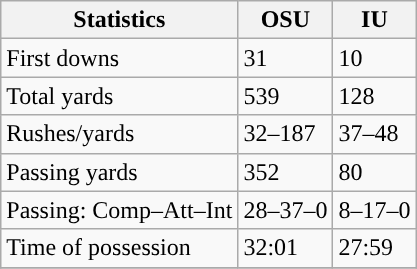<table class="wikitable" style="float: left;">
<tr>
<th>Statistics</th>
<th>OSU</th>
<th>IU</th>
</tr>
<tr>
<td>First downs</td>
<td>31</td>
<td>10</td>
</tr>
<tr>
<td>Total yards</td>
<td>539</td>
<td>128</td>
</tr>
<tr>
<td>Rushes/yards</td>
<td>32–187</td>
<td>37–48</td>
</tr>
<tr>
<td>Passing yards</td>
<td>352</td>
<td>80</td>
</tr>
<tr>
<td>Passing: Comp–Att–Int</td>
<td>28–37–0</td>
<td>8–17–0</td>
</tr>
<tr>
<td>Time of possession</td>
<td>32:01</td>
<td>27:59</td>
</tr>
<tr>
</tr>
</table>
